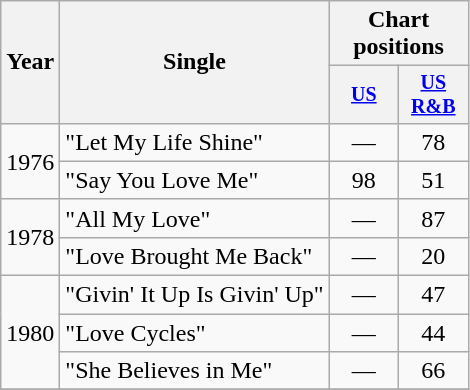<table class="wikitable" style="text-align:center;">
<tr>
<th rowspan="2">Year</th>
<th rowspan="2">Single</th>
<th colspan="2">Chart positions</th>
</tr>
<tr style="font-size:smaller;">
<th width="40"><a href='#'>US</a></th>
<th width="40"><a href='#'>US<br>R&B</a></th>
</tr>
<tr>
<td rowspan="2">1976</td>
<td align="left">"Let My Life Shine"</td>
<td>—</td>
<td>78</td>
</tr>
<tr>
<td align="left">"Say You Love Me"</td>
<td>98</td>
<td>51</td>
</tr>
<tr>
<td rowspan="2">1978</td>
<td align="left">"All My Love"</td>
<td>—</td>
<td>87</td>
</tr>
<tr>
<td align="left">"Love Brought Me Back"</td>
<td>—</td>
<td>20</td>
</tr>
<tr>
<td rowspan="3">1980</td>
<td align="left">"Givin' It Up Is Givin' Up"</td>
<td>—</td>
<td>47</td>
</tr>
<tr>
<td align="left">"Love Cycles"</td>
<td>—</td>
<td>44</td>
</tr>
<tr>
<td align="left">"She Believes in Me"</td>
<td>—</td>
<td>66</td>
</tr>
<tr>
</tr>
</table>
